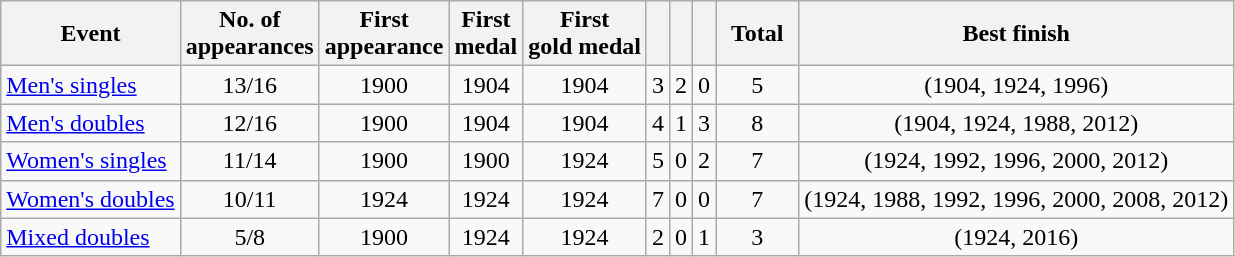<table class="wikitable sortable" style="text-align:center">
<tr>
<th>Event</th>
<th>No. of<br>appearances</th>
<th>First<br>appearance</th>
<th>First<br>medal</th>
<th>First<br>gold medal</th>
<th width:3em; font-weight:bold;"></th>
<th width:3em; font-weight:bold;"></th>
<th width:3em; font-weight:bold;"></th>
<th style="width:3em; font-weight:bold;">Total</th>
<th>Best finish</th>
</tr>
<tr>
<td align=left><a href='#'>Men's singles</a></td>
<td>13/16</td>
<td>1900</td>
<td>1904</td>
<td>1904</td>
<td>3</td>
<td>2</td>
<td>0</td>
<td>5</td>
<td>(1904, 1924, 1996)</td>
</tr>
<tr>
<td align=left><a href='#'>Men's doubles</a></td>
<td>12/16</td>
<td>1900</td>
<td>1904</td>
<td>1904</td>
<td>4</td>
<td>1</td>
<td>3</td>
<td>8</td>
<td> (1904, 1924, 1988, 2012)</td>
</tr>
<tr>
<td align=left><a href='#'>Women's singles</a></td>
<td>11/14</td>
<td>1900</td>
<td>1900</td>
<td>1924</td>
<td>5</td>
<td>0</td>
<td>2</td>
<td>7</td>
<td> (1924, 1992, 1996, 2000, 2012)</td>
</tr>
<tr>
<td align=left><a href='#'>Women's doubles</a></td>
<td>10/11</td>
<td>1924</td>
<td>1924</td>
<td>1924</td>
<td>7</td>
<td>0</td>
<td>0</td>
<td>7</td>
<td> (1924, 1988, 1992, 1996, 2000, 2008, 2012)</td>
</tr>
<tr>
<td align=left><a href='#'>Mixed doubles</a></td>
<td>5/8</td>
<td>1900</td>
<td>1924</td>
<td>1924</td>
<td>2</td>
<td>0</td>
<td>1</td>
<td>3</td>
<td> (1924, 2016)</td>
</tr>
</table>
